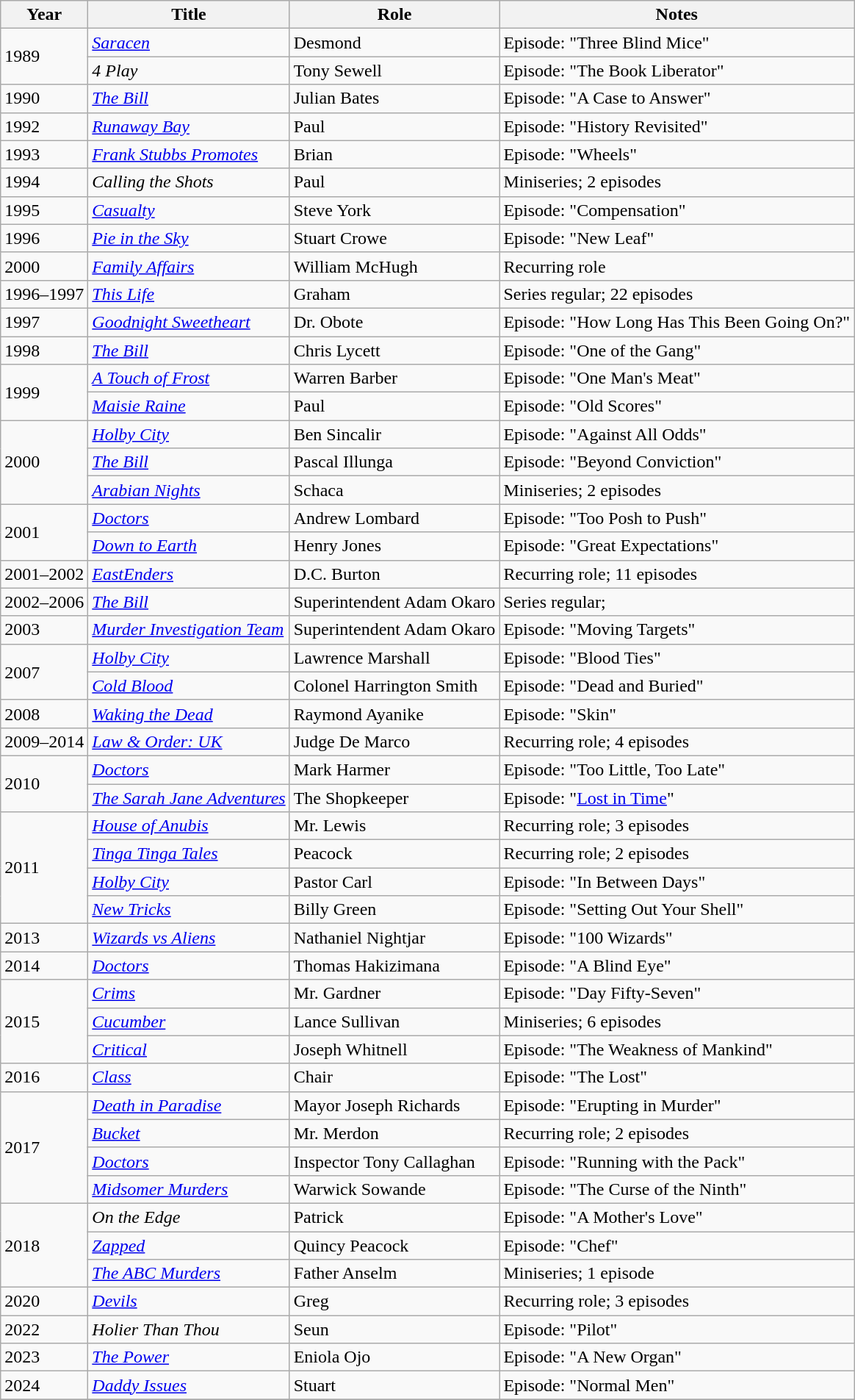<table class="wikitable sortable">
<tr>
<th>Year</th>
<th>Title</th>
<th>Role</th>
<th>Notes</th>
</tr>
<tr>
<td rowspan="2">1989</td>
<td><em><a href='#'>Saracen</a></em></td>
<td>Desmond</td>
<td>Episode: "Three Blind Mice"</td>
</tr>
<tr>
<td><em>4 Play</em></td>
<td>Tony Sewell</td>
<td>Episode: "The Book Liberator"</td>
</tr>
<tr>
<td>1990</td>
<td><em><a href='#'>The Bill</a></em></td>
<td>Julian Bates</td>
<td>Episode: "A Case to Answer"</td>
</tr>
<tr>
<td>1992</td>
<td><em><a href='#'>Runaway Bay</a></em></td>
<td>Paul</td>
<td>Episode: "History Revisited"</td>
</tr>
<tr>
<td>1993</td>
<td><em><a href='#'>Frank Stubbs Promotes</a></em></td>
<td>Brian</td>
<td>Episode: "Wheels"</td>
</tr>
<tr>
<td>1994</td>
<td><em>Calling the Shots</em></td>
<td>Paul</td>
<td>Miniseries; 2 episodes</td>
</tr>
<tr>
<td>1995</td>
<td><em><a href='#'>Casualty</a></em></td>
<td>Steve York</td>
<td>Episode: "Compensation"</td>
</tr>
<tr>
<td>1996</td>
<td><em><a href='#'>Pie in the Sky</a></em></td>
<td>Stuart Crowe</td>
<td>Episode: "New Leaf"</td>
</tr>
<tr>
<td>2000</td>
<td><em><a href='#'>Family Affairs</a></em></td>
<td>William McHugh</td>
<td>Recurring role</td>
</tr>
<tr>
<td>1996–1997</td>
<td><em><a href='#'>This Life</a></em></td>
<td>Graham</td>
<td>Series regular; 22 episodes</td>
</tr>
<tr>
<td>1997</td>
<td><em><a href='#'>Goodnight Sweetheart</a></em></td>
<td>Dr. Obote</td>
<td>Episode: "How Long Has This Been Going On?"</td>
</tr>
<tr>
<td>1998</td>
<td><em><a href='#'>The Bill</a></em></td>
<td>Chris Lycett</td>
<td>Episode: "One of the Gang"</td>
</tr>
<tr>
<td rowspan="2">1999</td>
<td><em><a href='#'>A Touch of Frost</a></em></td>
<td>Warren Barber</td>
<td>Episode: "One Man's Meat"</td>
</tr>
<tr>
<td><em><a href='#'>Maisie Raine</a></em></td>
<td>Paul</td>
<td>Episode: "Old Scores"</td>
</tr>
<tr>
<td rowspan="3">2000</td>
<td><em><a href='#'>Holby City</a></em></td>
<td>Ben Sincalir</td>
<td>Episode: "Against All Odds"</td>
</tr>
<tr>
<td><em><a href='#'>The Bill</a></em></td>
<td>Pascal Illunga</td>
<td>Episode: "Beyond Conviction"</td>
</tr>
<tr>
<td><em><a href='#'>Arabian Nights</a></em></td>
<td>Schaca</td>
<td>Miniseries; 2 episodes</td>
</tr>
<tr>
<td rowspan="2">2001</td>
<td><em><a href='#'>Doctors</a></em></td>
<td>Andrew Lombard</td>
<td>Episode: "Too Posh to Push"</td>
</tr>
<tr>
<td><em><a href='#'>Down to Earth</a></em></td>
<td>Henry Jones</td>
<td>Episode: "Great Expectations"</td>
</tr>
<tr>
<td>2001–2002</td>
<td><em><a href='#'>EastEnders</a></em></td>
<td>D.C. Burton</td>
<td>Recurring role; 11 episodes</td>
</tr>
<tr>
<td>2002–2006</td>
<td><em><a href='#'>The Bill</a></em></td>
<td>Superintendent Adam Okaro</td>
<td>Series regular;</td>
</tr>
<tr>
<td>2003</td>
<td><em><a href='#'>Murder Investigation Team</a></em></td>
<td>Superintendent Adam Okaro</td>
<td>Episode: "Moving Targets"</td>
</tr>
<tr>
<td rowspan="2">2007</td>
<td><em><a href='#'>Holby City</a></em></td>
<td>Lawrence Marshall</td>
<td>Episode: "Blood Ties"</td>
</tr>
<tr>
<td><em><a href='#'>Cold Blood</a></em></td>
<td>Colonel Harrington Smith</td>
<td>Episode: "Dead and Buried"</td>
</tr>
<tr>
<td>2008</td>
<td><em><a href='#'>Waking the Dead</a></em></td>
<td>Raymond Ayanike</td>
<td>Episode: "Skin"</td>
</tr>
<tr>
<td>2009–2014</td>
<td><em><a href='#'>Law & Order: UK</a></em></td>
<td>Judge De Marco</td>
<td>Recurring role; 4 episodes</td>
</tr>
<tr>
<td rowspan="2">2010</td>
<td><em><a href='#'>Doctors</a></em></td>
<td>Mark Harmer</td>
<td>Episode: "Too Little, Too Late"</td>
</tr>
<tr>
<td><em><a href='#'>The Sarah Jane Adventures</a></em></td>
<td>The Shopkeeper</td>
<td>Episode: "<a href='#'>Lost in Time</a>"</td>
</tr>
<tr>
<td rowspan="4">2011</td>
<td><em><a href='#'>House of Anubis</a></em></td>
<td>Mr. Lewis</td>
<td>Recurring role; 3 episodes</td>
</tr>
<tr>
<td><em><a href='#'>Tinga Tinga Tales</a></em></td>
<td>Peacock</td>
<td>Recurring role; 2 episodes</td>
</tr>
<tr>
<td><em><a href='#'>Holby City</a></em></td>
<td>Pastor Carl</td>
<td>Episode: "In Between Days"</td>
</tr>
<tr>
<td><em><a href='#'>New Tricks</a></em></td>
<td>Billy Green</td>
<td>Episode: "Setting Out Your Shell"</td>
</tr>
<tr>
<td>2013</td>
<td><em><a href='#'>Wizards vs Aliens</a></em></td>
<td>Nathaniel Nightjar</td>
<td>Episode: "100 Wizards"</td>
</tr>
<tr>
<td>2014</td>
<td><em><a href='#'>Doctors</a></em></td>
<td>Thomas Hakizimana</td>
<td>Episode: "A Blind Eye"</td>
</tr>
<tr>
<td rowspan="3">2015</td>
<td><em><a href='#'>Crims</a></em></td>
<td>Mr. Gardner</td>
<td>Episode: "Day Fifty-Seven"</td>
</tr>
<tr>
<td><em><a href='#'>Cucumber</a></em></td>
<td>Lance Sullivan</td>
<td>Miniseries; 6 episodes</td>
</tr>
<tr>
<td><em><a href='#'>Critical</a></em></td>
<td>Joseph Whitnell</td>
<td>Episode: "The Weakness of Mankind"</td>
</tr>
<tr>
<td>2016</td>
<td><em><a href='#'>Class</a></em></td>
<td>Chair</td>
<td>Episode: "The Lost"</td>
</tr>
<tr>
<td rowspan="4">2017</td>
<td><em><a href='#'>Death in Paradise</a></em></td>
<td>Mayor Joseph Richards</td>
<td>Episode: "Erupting in Murder"</td>
</tr>
<tr>
<td><em><a href='#'>Bucket</a></em></td>
<td>Mr. Merdon</td>
<td>Recurring role; 2 episodes</td>
</tr>
<tr>
<td><em><a href='#'>Doctors</a></em></td>
<td>Inspector Tony Callaghan</td>
<td>Episode: "Running with the Pack"</td>
</tr>
<tr>
<td><em><a href='#'>Midsomer Murders</a></em></td>
<td>Warwick Sowande</td>
<td>Episode: "The Curse of the Ninth"</td>
</tr>
<tr>
<td rowspan="3">2018</td>
<td><em>On the Edge</em></td>
<td>Patrick</td>
<td>Episode: "A Mother's Love"</td>
</tr>
<tr>
<td><em><a href='#'>Zapped</a></em></td>
<td>Quincy Peacock</td>
<td>Episode: "Chef"</td>
</tr>
<tr>
<td><em><a href='#'>The ABC Murders</a></em></td>
<td>Father Anselm</td>
<td>Miniseries; 1 episode</td>
</tr>
<tr>
<td>2020</td>
<td><em><a href='#'>Devils</a></em></td>
<td>Greg</td>
<td>Recurring role; 3 episodes</td>
</tr>
<tr>
<td>2022</td>
<td><em>Holier Than Thou</em></td>
<td>Seun</td>
<td>Episode: "Pilot"</td>
</tr>
<tr>
<td>2023</td>
<td><em><a href='#'>The Power</a></em></td>
<td>Eniola Ojo</td>
<td>Episode: "A New Organ"</td>
</tr>
<tr>
<td>2024</td>
<td><em><a href='#'>Daddy Issues</a></em></td>
<td>Stuart</td>
<td>Episode: "Normal Men"</td>
</tr>
<tr>
</tr>
</table>
